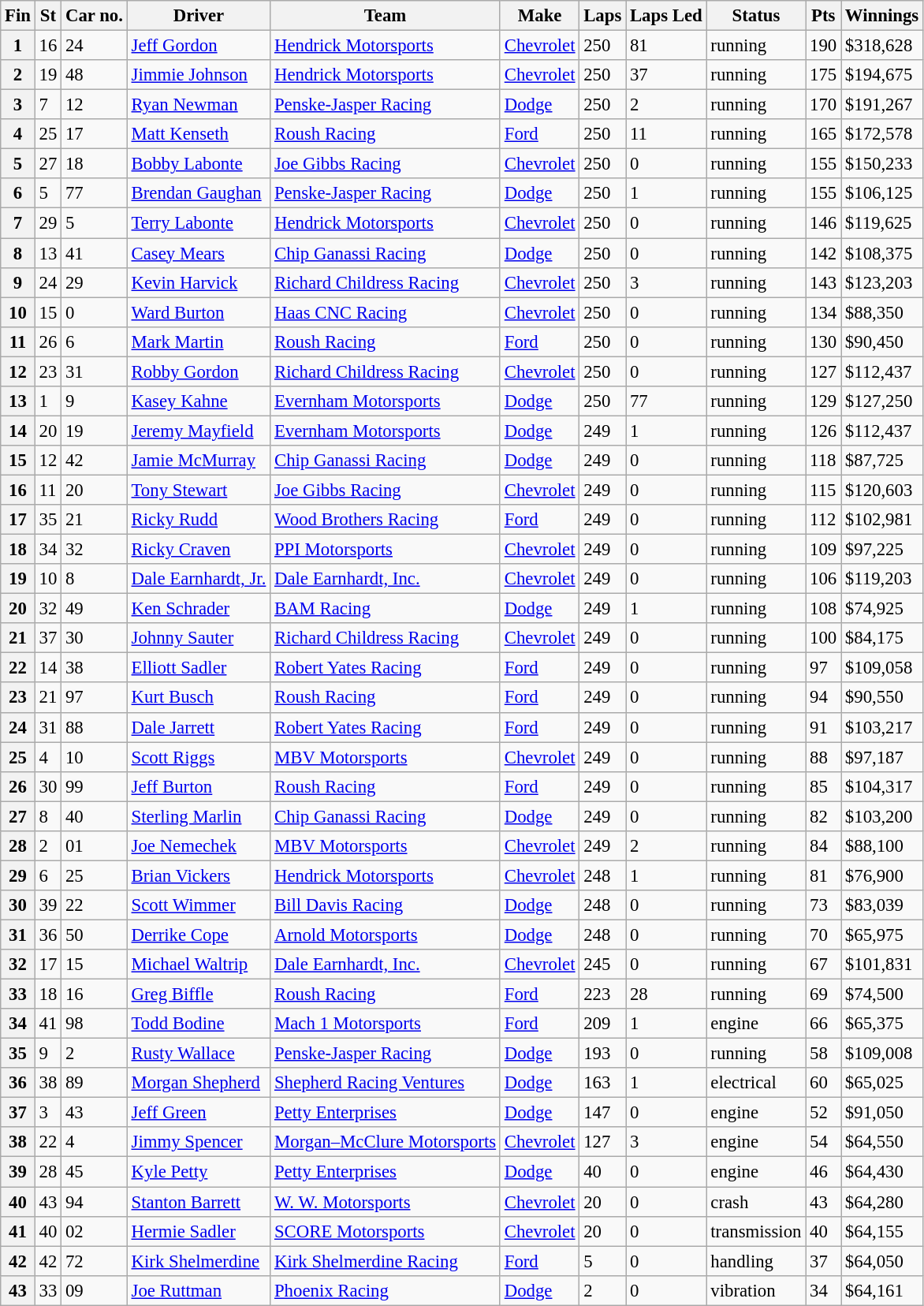<table class="wikitable sortable" style="font-size:95%">
<tr>
<th>Fin</th>
<th>St</th>
<th>Car no.</th>
<th>Driver</th>
<th>Team</th>
<th>Make</th>
<th>Laps</th>
<th>Laps Led</th>
<th>Status</th>
<th>Pts</th>
<th>Winnings</th>
</tr>
<tr>
<th>1</th>
<td>16</td>
<td>24</td>
<td><a href='#'>Jeff Gordon</a></td>
<td><a href='#'>Hendrick Motorsports</a></td>
<td><a href='#'>Chevrolet</a></td>
<td>250</td>
<td>81</td>
<td>running</td>
<td>190</td>
<td>$318,628</td>
</tr>
<tr>
<th>2</th>
<td>19</td>
<td>48</td>
<td><a href='#'>Jimmie Johnson</a></td>
<td><a href='#'>Hendrick Motorsports</a></td>
<td><a href='#'>Chevrolet</a></td>
<td>250</td>
<td>37</td>
<td>running</td>
<td>175</td>
<td>$194,675</td>
</tr>
<tr>
<th>3</th>
<td>7</td>
<td>12</td>
<td><a href='#'>Ryan Newman</a></td>
<td><a href='#'>Penske-Jasper Racing</a></td>
<td><a href='#'>Dodge</a></td>
<td>250</td>
<td>2</td>
<td>running</td>
<td>170</td>
<td>$191,267</td>
</tr>
<tr>
<th>4</th>
<td>25</td>
<td>17</td>
<td><a href='#'>Matt Kenseth</a></td>
<td><a href='#'>Roush Racing</a></td>
<td><a href='#'>Ford</a></td>
<td>250</td>
<td>11</td>
<td>running</td>
<td>165</td>
<td>$172,578</td>
</tr>
<tr>
<th>5</th>
<td>27</td>
<td>18</td>
<td><a href='#'>Bobby Labonte</a></td>
<td><a href='#'>Joe Gibbs Racing</a></td>
<td><a href='#'>Chevrolet</a></td>
<td>250</td>
<td>0</td>
<td>running</td>
<td>155</td>
<td>$150,233</td>
</tr>
<tr>
<th>6</th>
<td>5</td>
<td>77</td>
<td><a href='#'>Brendan Gaughan</a></td>
<td><a href='#'>Penske-Jasper Racing</a></td>
<td><a href='#'>Dodge</a></td>
<td>250</td>
<td>1</td>
<td>running</td>
<td>155</td>
<td>$106,125</td>
</tr>
<tr>
<th>7</th>
<td>29</td>
<td>5</td>
<td><a href='#'>Terry Labonte</a></td>
<td><a href='#'>Hendrick Motorsports</a></td>
<td><a href='#'>Chevrolet</a></td>
<td>250</td>
<td>0</td>
<td>running</td>
<td>146</td>
<td>$119,625</td>
</tr>
<tr>
<th>8</th>
<td>13</td>
<td>41</td>
<td><a href='#'>Casey Mears</a></td>
<td><a href='#'>Chip Ganassi Racing</a></td>
<td><a href='#'>Dodge</a></td>
<td>250</td>
<td>0</td>
<td>running</td>
<td>142</td>
<td>$108,375</td>
</tr>
<tr>
<th>9</th>
<td>24</td>
<td>29</td>
<td><a href='#'>Kevin Harvick</a></td>
<td><a href='#'>Richard Childress Racing</a></td>
<td><a href='#'>Chevrolet</a></td>
<td>250</td>
<td>3</td>
<td>running</td>
<td>143</td>
<td>$123,203</td>
</tr>
<tr>
<th>10</th>
<td>15</td>
<td>0</td>
<td><a href='#'>Ward Burton</a></td>
<td><a href='#'>Haas CNC Racing</a></td>
<td><a href='#'>Chevrolet</a></td>
<td>250</td>
<td>0</td>
<td>running</td>
<td>134</td>
<td>$88,350</td>
</tr>
<tr>
<th>11</th>
<td>26</td>
<td>6</td>
<td><a href='#'>Mark Martin</a></td>
<td><a href='#'>Roush Racing</a></td>
<td><a href='#'>Ford</a></td>
<td>250</td>
<td>0</td>
<td>running</td>
<td>130</td>
<td>$90,450</td>
</tr>
<tr>
<th>12</th>
<td>23</td>
<td>31</td>
<td><a href='#'>Robby Gordon</a></td>
<td><a href='#'>Richard Childress Racing</a></td>
<td><a href='#'>Chevrolet</a></td>
<td>250</td>
<td>0</td>
<td>running</td>
<td>127</td>
<td>$112,437</td>
</tr>
<tr>
<th>13</th>
<td>1</td>
<td>9</td>
<td><a href='#'>Kasey Kahne</a></td>
<td><a href='#'>Evernham Motorsports</a></td>
<td><a href='#'>Dodge</a></td>
<td>250</td>
<td>77</td>
<td>running</td>
<td>129</td>
<td>$127,250</td>
</tr>
<tr>
<th>14</th>
<td>20</td>
<td>19</td>
<td><a href='#'>Jeremy Mayfield</a></td>
<td><a href='#'>Evernham Motorsports</a></td>
<td><a href='#'>Dodge</a></td>
<td>249</td>
<td>1</td>
<td>running</td>
<td>126</td>
<td>$112,437</td>
</tr>
<tr>
<th>15</th>
<td>12</td>
<td>42</td>
<td><a href='#'>Jamie McMurray</a></td>
<td><a href='#'>Chip Ganassi Racing</a></td>
<td><a href='#'>Dodge</a></td>
<td>249</td>
<td>0</td>
<td>running</td>
<td>118</td>
<td>$87,725</td>
</tr>
<tr>
<th>16</th>
<td>11</td>
<td>20</td>
<td><a href='#'>Tony Stewart</a></td>
<td><a href='#'>Joe Gibbs Racing</a></td>
<td><a href='#'>Chevrolet</a></td>
<td>249</td>
<td>0</td>
<td>running</td>
<td>115</td>
<td>$120,603</td>
</tr>
<tr>
<th>17</th>
<td>35</td>
<td>21</td>
<td><a href='#'>Ricky Rudd</a></td>
<td><a href='#'>Wood Brothers Racing</a></td>
<td><a href='#'>Ford</a></td>
<td>249</td>
<td>0</td>
<td>running</td>
<td>112</td>
<td>$102,981</td>
</tr>
<tr>
<th>18</th>
<td>34</td>
<td>32</td>
<td><a href='#'>Ricky Craven</a></td>
<td><a href='#'>PPI Motorsports</a></td>
<td><a href='#'>Chevrolet</a></td>
<td>249</td>
<td>0</td>
<td>running</td>
<td>109</td>
<td>$97,225</td>
</tr>
<tr>
<th>19</th>
<td>10</td>
<td>8</td>
<td><a href='#'>Dale Earnhardt, Jr.</a></td>
<td><a href='#'>Dale Earnhardt, Inc.</a></td>
<td><a href='#'>Chevrolet</a></td>
<td>249</td>
<td>0</td>
<td>running</td>
<td>106</td>
<td>$119,203</td>
</tr>
<tr>
<th>20</th>
<td>32</td>
<td>49</td>
<td><a href='#'>Ken Schrader</a></td>
<td><a href='#'>BAM Racing</a></td>
<td><a href='#'>Dodge</a></td>
<td>249</td>
<td>1</td>
<td>running</td>
<td>108</td>
<td>$74,925</td>
</tr>
<tr>
<th>21</th>
<td>37</td>
<td>30</td>
<td><a href='#'>Johnny Sauter</a></td>
<td><a href='#'>Richard Childress Racing</a></td>
<td><a href='#'>Chevrolet</a></td>
<td>249</td>
<td>0</td>
<td>running</td>
<td>100</td>
<td>$84,175</td>
</tr>
<tr>
<th>22</th>
<td>14</td>
<td>38</td>
<td><a href='#'>Elliott Sadler</a></td>
<td><a href='#'>Robert Yates Racing</a></td>
<td><a href='#'>Ford</a></td>
<td>249</td>
<td>0</td>
<td>running</td>
<td>97</td>
<td>$109,058</td>
</tr>
<tr>
<th>23</th>
<td>21</td>
<td>97</td>
<td><a href='#'>Kurt Busch</a></td>
<td><a href='#'>Roush Racing</a></td>
<td><a href='#'>Ford</a></td>
<td>249</td>
<td>0</td>
<td>running</td>
<td>94</td>
<td>$90,550</td>
</tr>
<tr>
<th>24</th>
<td>31</td>
<td>88</td>
<td><a href='#'>Dale Jarrett</a></td>
<td><a href='#'>Robert Yates Racing</a></td>
<td><a href='#'>Ford</a></td>
<td>249</td>
<td>0</td>
<td>running</td>
<td>91</td>
<td>$103,217</td>
</tr>
<tr>
<th>25</th>
<td>4</td>
<td>10</td>
<td><a href='#'>Scott Riggs</a></td>
<td><a href='#'>MBV Motorsports</a></td>
<td><a href='#'>Chevrolet</a></td>
<td>249</td>
<td>0</td>
<td>running</td>
<td>88</td>
<td>$97,187</td>
</tr>
<tr>
<th>26</th>
<td>30</td>
<td>99</td>
<td><a href='#'>Jeff Burton</a></td>
<td><a href='#'>Roush Racing</a></td>
<td><a href='#'>Ford</a></td>
<td>249</td>
<td>0</td>
<td>running</td>
<td>85</td>
<td>$104,317</td>
</tr>
<tr>
<th>27</th>
<td>8</td>
<td>40</td>
<td><a href='#'>Sterling Marlin</a></td>
<td><a href='#'>Chip Ganassi Racing</a></td>
<td><a href='#'>Dodge</a></td>
<td>249</td>
<td>0</td>
<td>running</td>
<td>82</td>
<td>$103,200</td>
</tr>
<tr>
<th>28</th>
<td>2</td>
<td>01</td>
<td><a href='#'>Joe Nemechek</a></td>
<td><a href='#'>MBV Motorsports</a></td>
<td><a href='#'>Chevrolet</a></td>
<td>249</td>
<td>2</td>
<td>running</td>
<td>84</td>
<td>$88,100</td>
</tr>
<tr>
<th>29</th>
<td>6</td>
<td>25</td>
<td><a href='#'>Brian Vickers</a></td>
<td><a href='#'>Hendrick Motorsports</a></td>
<td><a href='#'>Chevrolet</a></td>
<td>248</td>
<td>1</td>
<td>running</td>
<td>81</td>
<td>$76,900</td>
</tr>
<tr>
<th>30</th>
<td>39</td>
<td>22</td>
<td><a href='#'>Scott Wimmer</a></td>
<td><a href='#'>Bill Davis Racing</a></td>
<td><a href='#'>Dodge</a></td>
<td>248</td>
<td>0</td>
<td>running</td>
<td>73</td>
<td>$83,039</td>
</tr>
<tr>
<th>31</th>
<td>36</td>
<td>50</td>
<td><a href='#'>Derrike Cope</a></td>
<td><a href='#'>Arnold Motorsports</a></td>
<td><a href='#'>Dodge</a></td>
<td>248</td>
<td>0</td>
<td>running</td>
<td>70</td>
<td>$65,975</td>
</tr>
<tr>
<th>32</th>
<td>17</td>
<td>15</td>
<td><a href='#'>Michael Waltrip</a></td>
<td><a href='#'>Dale Earnhardt, Inc.</a></td>
<td><a href='#'>Chevrolet</a></td>
<td>245</td>
<td>0</td>
<td>running</td>
<td>67</td>
<td>$101,831</td>
</tr>
<tr>
<th>33</th>
<td>18</td>
<td>16</td>
<td><a href='#'>Greg Biffle</a></td>
<td><a href='#'>Roush Racing</a></td>
<td><a href='#'>Ford</a></td>
<td>223</td>
<td>28</td>
<td>running</td>
<td>69</td>
<td>$74,500</td>
</tr>
<tr>
<th>34</th>
<td>41</td>
<td>98</td>
<td><a href='#'>Todd Bodine</a></td>
<td><a href='#'>Mach 1 Motorsports</a></td>
<td><a href='#'>Ford</a></td>
<td>209</td>
<td>1</td>
<td>engine</td>
<td>66</td>
<td>$65,375</td>
</tr>
<tr>
<th>35</th>
<td>9</td>
<td>2</td>
<td><a href='#'>Rusty Wallace</a></td>
<td><a href='#'>Penske-Jasper Racing</a></td>
<td><a href='#'>Dodge</a></td>
<td>193</td>
<td>0</td>
<td>running</td>
<td>58</td>
<td>$109,008</td>
</tr>
<tr>
<th>36</th>
<td>38</td>
<td>89</td>
<td><a href='#'>Morgan Shepherd</a></td>
<td><a href='#'>Shepherd Racing Ventures</a></td>
<td><a href='#'>Dodge</a></td>
<td>163</td>
<td>1</td>
<td>electrical</td>
<td>60</td>
<td>$65,025</td>
</tr>
<tr>
<th>37</th>
<td>3</td>
<td>43</td>
<td><a href='#'>Jeff Green</a></td>
<td><a href='#'>Petty Enterprises</a></td>
<td><a href='#'>Dodge</a></td>
<td>147</td>
<td>0</td>
<td>engine</td>
<td>52</td>
<td>$91,050</td>
</tr>
<tr>
<th>38</th>
<td>22</td>
<td>4</td>
<td><a href='#'>Jimmy Spencer</a></td>
<td><a href='#'>Morgan–McClure Motorsports</a></td>
<td><a href='#'>Chevrolet</a></td>
<td>127</td>
<td>3</td>
<td>engine</td>
<td>54</td>
<td>$64,550</td>
</tr>
<tr>
<th>39</th>
<td>28</td>
<td>45</td>
<td><a href='#'>Kyle Petty</a></td>
<td><a href='#'>Petty Enterprises</a></td>
<td><a href='#'>Dodge</a></td>
<td>40</td>
<td>0</td>
<td>engine</td>
<td>46</td>
<td>$64,430</td>
</tr>
<tr>
<th>40</th>
<td>43</td>
<td>94</td>
<td><a href='#'>Stanton Barrett</a></td>
<td><a href='#'>W. W. Motorsports</a></td>
<td><a href='#'>Chevrolet</a></td>
<td>20</td>
<td>0</td>
<td>crash</td>
<td>43</td>
<td>$64,280</td>
</tr>
<tr>
<th>41</th>
<td>40</td>
<td>02</td>
<td><a href='#'>Hermie Sadler</a></td>
<td><a href='#'>SCORE Motorsports</a></td>
<td><a href='#'>Chevrolet</a></td>
<td>20</td>
<td>0</td>
<td>transmission</td>
<td>40</td>
<td>$64,155</td>
</tr>
<tr>
<th>42</th>
<td>42</td>
<td>72</td>
<td><a href='#'>Kirk Shelmerdine</a></td>
<td><a href='#'>Kirk Shelmerdine Racing</a></td>
<td><a href='#'>Ford</a></td>
<td>5</td>
<td>0</td>
<td>handling</td>
<td>37</td>
<td>$64,050</td>
</tr>
<tr>
<th>43</th>
<td>33</td>
<td>09</td>
<td><a href='#'>Joe Ruttman</a></td>
<td><a href='#'>Phoenix Racing</a></td>
<td><a href='#'>Dodge</a></td>
<td>2</td>
<td>0</td>
<td>vibration</td>
<td>34</td>
<td>$64,161</td>
</tr>
</table>
